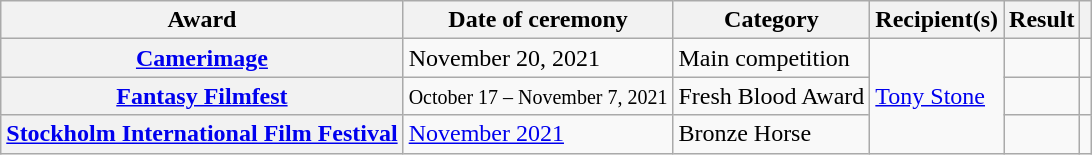<table class="wikitable plainrowheaders sortable">
<tr>
<th scope="col">Award</th>
<th scope="col">Date of ceremony</th>
<th scope="col">Category</th>
<th scope="col">Recipient(s)</th>
<th scope="col">Result</th>
<th scope="col" class="unsortable"></th>
</tr>
<tr>
<th scope="row"><a href='#'>Camerimage</a></th>
<td>November 20, 2021</td>
<td>Main competition</td>
<td rowspan="3"><a href='#'>Tony Stone</a></td>
<td></td>
<td></td>
</tr>
<tr>
<th scope="row"><a href='#'>Fantasy Filmfest</a></th>
<td><small>October 17 – November 7, 2021</small></td>
<td>Fresh Blood Award</td>
<td></td>
<td></td>
</tr>
<tr>
<th scope="row"><a href='#'>Stockholm International Film Festival</a></th>
<td><a href='#'>November 2021</a></td>
<td>Bronze Horse</td>
<td></td>
<td></td>
</tr>
</table>
